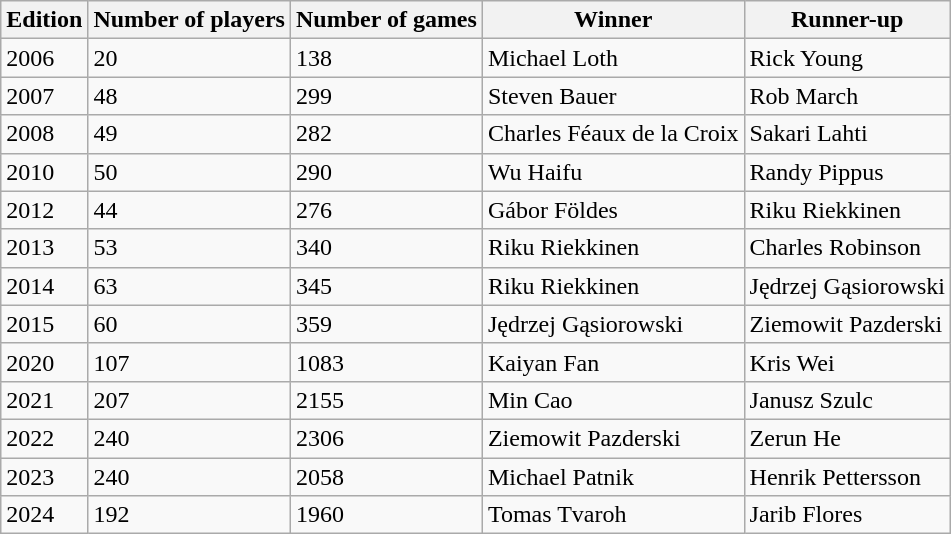<table class="wikitable">
<tr>
<th>Edition</th>
<th>Number of players</th>
<th>Number of games</th>
<th>Winner</th>
<th>Runner-up</th>
</tr>
<tr>
<td>2006</td>
<td>20</td>
<td>138</td>
<td> Michael Loth</td>
<td> Rick Young</td>
</tr>
<tr>
<td>2007</td>
<td>48</td>
<td>299</td>
<td> Steven Bauer</td>
<td> Rob March</td>
</tr>
<tr>
<td>2008</td>
<td>49</td>
<td>282</td>
<td> Charles Féaux de la Croix</td>
<td> Sakari Lahti</td>
</tr>
<tr>
<td>2010</td>
<td>50</td>
<td>290</td>
<td> Wu Haifu</td>
<td> Randy Pippus</td>
</tr>
<tr>
<td>2012</td>
<td>44</td>
<td>276</td>
<td> Gábor Földes</td>
<td> Riku Riekkinen</td>
</tr>
<tr>
<td>2013</td>
<td>53</td>
<td>340</td>
<td> Riku Riekkinen</td>
<td> Charles Robinson</td>
</tr>
<tr>
<td>2014</td>
<td>63</td>
<td>345</td>
<td> Riku Riekkinen</td>
<td> Jędrzej Gąsiorowski</td>
</tr>
<tr>
<td>2015</td>
<td>60</td>
<td>359</td>
<td> Jędrzej Gąsiorowski</td>
<td> Ziemowit Pazderski</td>
</tr>
<tr>
<td>2020</td>
<td>107</td>
<td>1083</td>
<td> Kaiyan Fan</td>
<td> Kris Wei</td>
</tr>
<tr>
<td>2021</td>
<td>207</td>
<td>2155</td>
<td> Min Cao</td>
<td> Janusz Szulc</td>
</tr>
<tr>
<td>2022</td>
<td>240</td>
<td>2306</td>
<td> Ziemowit Pazderski</td>
<td> Zerun He</td>
</tr>
<tr>
<td>2023</td>
<td>240</td>
<td>2058</td>
<td> Michael Patnik</td>
<td> Henrik Pettersson</td>
</tr>
<tr>
<td>2024</td>
<td>192</td>
<td>1960</td>
<td> Tomas Tvaroh</td>
<td> Jarib Flores</td>
</tr>
</table>
